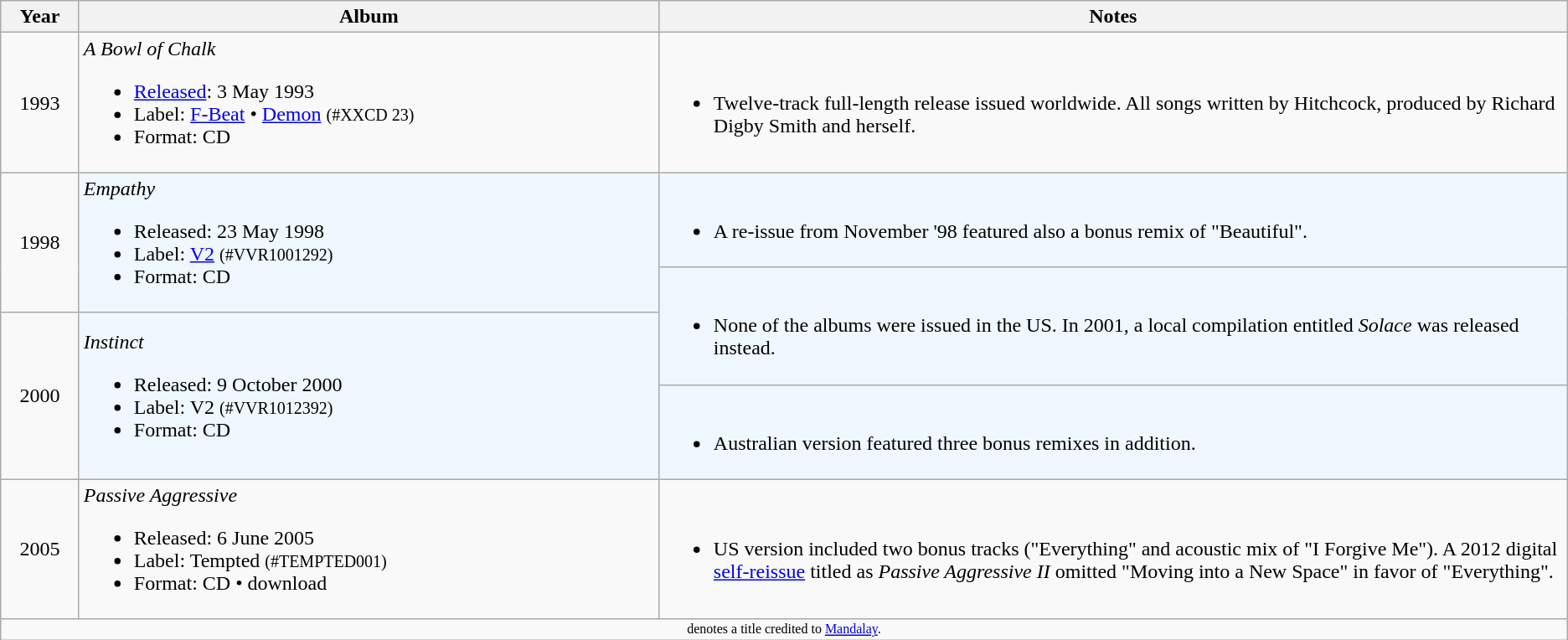<table class=wikitable style="text-align:left">
<tr>
<th width=5%>Year</th>
<th width=37%>Album</th>
<th width=58%>Notes</th>
</tr>
<tr>
<td align=center>1993</td>
<td><em>A Bowl of Chalk</em><br><ul><li><a href='#'>Released</a>: 3 May 1993</li><li>Label: <a href='#'>F-Beat</a> • <a href='#'>Demon</a> <small>(#XXCD 23)</small></li><li>Format: CD</li></ul></td>
<td><br><ul><li>Twelve-track full-length release issued worldwide. All songs written by Hitchcock, produced by Richard Digby Smith and herself.</li></ul></td>
</tr>
<tr>
<td align=center rowspan=2>1998</td>
<td bgcolor=F0F8FF rowspan=2><em>Empathy</em><br><ul><li>Released: 23 May 1998</li><li>Label: <a href='#'>V2</a> <small>(#VVR1001292)</small></li><li>Format: CD</li></ul></td>
<td bgcolor=F0F8FF><br><ul><li>A re-issue from November '98 featured also a bonus remix of "Beautiful".</li></ul></td>
</tr>
<tr>
<td bgcolor=F0F8FF rowspan=2><br><ul><li>None of the albums were issued in the US. In 2001, a local compilation entitled <em>Solace</em> was released instead.</li></ul></td>
</tr>
<tr>
<td align=center rowspan=2>2000</td>
<td bgcolor=F0F8FF rowspan=2><em>Instinct</em><br><ul><li>Released: 9 October 2000</li><li>Label: V2 <small>(#VVR1012392)</small></li><li>Format: CD</li></ul></td>
</tr>
<tr>
<td bgcolor=F0F8FF><br><ul><li>Australian version featured three bonus remixes in addition.</li></ul></td>
</tr>
<tr>
<td align=center>2005</td>
<td><em>Passive Aggressive</em><br><ul><li>Released: 6 June 2005</li><li>Label: Tempted <small>(#TEMPTED001)</small></li><li>Format: CD • download</li></ul></td>
<td><br><ul><li>US version included two bonus tracks ("Everything" and acoustic mix of "I Forgive Me"). A 2012 digital <a href='#'>self-reissue</a> titled as <em>Passive Aggressive II</em> omitted "Moving into a New Space" in favor of "Everything".</li></ul></td>
</tr>
<tr>
<td width=100% colspan=6 style="font-size:8pt; text-align:center"> denotes a title credited to <a href='#'>Mandalay</a>.</td>
</tr>
</table>
